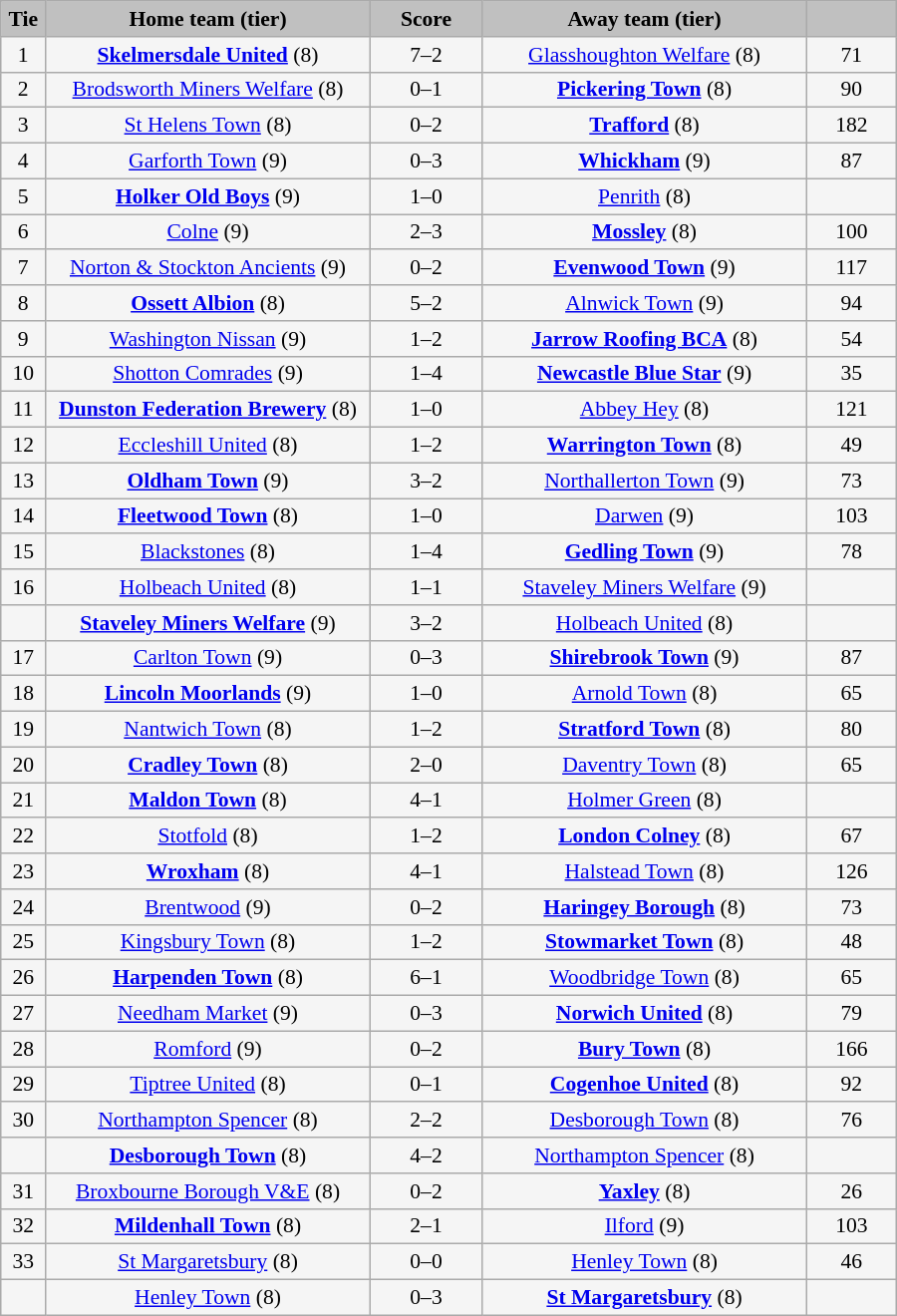<table class="wikitable" style="width: 600px; background:WhiteSmoke; text-align:center; font-size:90%">
<tr>
<td scope="col" style="width:  5.00%; background:silver;"><strong>Tie</strong></td>
<td scope="col" style="width: 36.25%; background:silver;"><strong>Home team (tier)</strong></td>
<td scope="col" style="width: 12.50%; background:silver;"><strong>Score</strong></td>
<td scope="col" style="width: 36.25%; background:silver;"><strong>Away team (tier)</strong></td>
<td scope="col" style="width: 10.00%; background:silver;"><strong></strong></td>
</tr>
<tr>
<td>1</td>
<td><strong><a href='#'>Skelmersdale United</a></strong> (8)</td>
<td>7–2</td>
<td><a href='#'>Glasshoughton Welfare</a> (8)</td>
<td>71</td>
</tr>
<tr>
<td>2</td>
<td><a href='#'>Brodsworth Miners Welfare</a> (8)</td>
<td>0–1</td>
<td><strong><a href='#'>Pickering Town</a></strong> (8)</td>
<td>90</td>
</tr>
<tr>
<td>3</td>
<td><a href='#'>St Helens Town</a> (8)</td>
<td>0–2</td>
<td><strong><a href='#'>Trafford</a></strong> (8)</td>
<td>182</td>
</tr>
<tr>
<td>4</td>
<td><a href='#'>Garforth Town</a> (9)</td>
<td>0–3</td>
<td><strong><a href='#'>Whickham</a></strong> (9)</td>
<td>87</td>
</tr>
<tr>
<td>5</td>
<td><strong><a href='#'>Holker Old Boys</a></strong> (9)</td>
<td>1–0</td>
<td><a href='#'>Penrith</a> (8)</td>
<td></td>
</tr>
<tr>
<td>6</td>
<td><a href='#'>Colne</a> (9)</td>
<td>2–3</td>
<td><strong><a href='#'>Mossley</a></strong> (8)</td>
<td>100</td>
</tr>
<tr>
<td>7</td>
<td><a href='#'>Norton & Stockton Ancients</a> (9)</td>
<td>0–2</td>
<td><strong><a href='#'>Evenwood Town</a></strong> (9)</td>
<td>117</td>
</tr>
<tr>
<td>8</td>
<td><strong><a href='#'>Ossett Albion</a></strong> (8)</td>
<td>5–2</td>
<td><a href='#'>Alnwick Town</a> (9)</td>
<td>94</td>
</tr>
<tr>
<td>9</td>
<td><a href='#'>Washington Nissan</a> (9)</td>
<td>1–2</td>
<td><strong><a href='#'>Jarrow Roofing BCA</a></strong> (8)</td>
<td>54</td>
</tr>
<tr>
<td>10</td>
<td><a href='#'>Shotton Comrades</a> (9)</td>
<td>1–4</td>
<td><strong><a href='#'>Newcastle Blue Star</a></strong> (9)</td>
<td>35</td>
</tr>
<tr>
<td>11</td>
<td><strong><a href='#'>Dunston Federation Brewery</a></strong> (8)</td>
<td>1–0</td>
<td><a href='#'>Abbey Hey</a> (8)</td>
<td>121</td>
</tr>
<tr>
<td>12</td>
<td><a href='#'>Eccleshill United</a> (8)</td>
<td>1–2</td>
<td><strong><a href='#'>Warrington Town</a></strong> (8)</td>
<td>49</td>
</tr>
<tr>
<td>13</td>
<td><strong><a href='#'>Oldham Town</a></strong> (9)</td>
<td>3–2</td>
<td><a href='#'>Northallerton Town</a> (9)</td>
<td>73</td>
</tr>
<tr>
<td>14</td>
<td><strong><a href='#'>Fleetwood Town</a></strong> (8)</td>
<td>1–0</td>
<td><a href='#'>Darwen</a> (9)</td>
<td>103</td>
</tr>
<tr>
<td>15</td>
<td><a href='#'>Blackstones</a> (8)</td>
<td>1–4</td>
<td><strong><a href='#'>Gedling Town</a></strong> (9)</td>
<td>78</td>
</tr>
<tr>
<td>16</td>
<td><a href='#'>Holbeach United</a> (8)</td>
<td>1–1</td>
<td><a href='#'>Staveley Miners Welfare</a> (9)</td>
<td></td>
</tr>
<tr>
<td><em></em></td>
<td><strong><a href='#'>Staveley Miners Welfare</a></strong> (9)</td>
<td>3–2</td>
<td><a href='#'>Holbeach United</a> (8)</td>
</tr>
<tr>
<td>17</td>
<td><a href='#'>Carlton Town</a> (9)</td>
<td>0–3</td>
<td><strong><a href='#'>Shirebrook Town</a></strong> (9)</td>
<td>87</td>
</tr>
<tr>
<td>18</td>
<td><strong><a href='#'>Lincoln Moorlands</a></strong> (9)</td>
<td>1–0</td>
<td><a href='#'>Arnold Town</a> (8)</td>
<td>65</td>
</tr>
<tr>
<td>19</td>
<td><a href='#'>Nantwich Town</a> (8)</td>
<td>1–2</td>
<td><strong><a href='#'>Stratford Town</a></strong> (8)</td>
<td>80</td>
</tr>
<tr>
<td>20</td>
<td><strong><a href='#'>Cradley Town</a></strong> (8)</td>
<td>2–0</td>
<td><a href='#'>Daventry Town</a> (8)</td>
<td>65</td>
</tr>
<tr>
<td>21</td>
<td><strong><a href='#'>Maldon Town</a></strong> (8)</td>
<td>4–1</td>
<td><a href='#'>Holmer Green</a> (8)</td>
<td></td>
</tr>
<tr>
<td>22</td>
<td><a href='#'>Stotfold</a> (8)</td>
<td>1–2</td>
<td><strong><a href='#'>London Colney</a></strong> (8)</td>
<td>67</td>
</tr>
<tr>
<td>23</td>
<td><strong><a href='#'>Wroxham</a></strong> (8)</td>
<td>4–1</td>
<td><a href='#'>Halstead Town</a> (8)</td>
<td>126</td>
</tr>
<tr>
<td>24</td>
<td><a href='#'>Brentwood</a> (9)</td>
<td>0–2</td>
<td><strong><a href='#'>Haringey Borough</a></strong> (8)</td>
<td>73</td>
</tr>
<tr>
<td>25</td>
<td><a href='#'>Kingsbury Town</a> (8)</td>
<td>1–2</td>
<td><strong><a href='#'>Stowmarket Town</a></strong> (8)</td>
<td>48</td>
</tr>
<tr>
<td>26</td>
<td><strong><a href='#'>Harpenden Town</a></strong> (8)</td>
<td>6–1</td>
<td><a href='#'>Woodbridge Town</a> (8)</td>
<td>65</td>
</tr>
<tr>
<td>27</td>
<td><a href='#'>Needham Market</a> (9)</td>
<td>0–3</td>
<td><strong><a href='#'>Norwich United</a></strong> (8)</td>
<td>79</td>
</tr>
<tr>
<td>28</td>
<td><a href='#'>Romford</a> (9)</td>
<td>0–2</td>
<td><strong><a href='#'>Bury Town</a></strong> (8)</td>
<td>166</td>
</tr>
<tr>
<td>29</td>
<td><a href='#'>Tiptree United</a> (8)</td>
<td>0–1</td>
<td><strong><a href='#'>Cogenhoe United</a></strong> (8)</td>
<td>92</td>
</tr>
<tr>
<td>30</td>
<td><a href='#'>Northampton Spencer</a> (8)</td>
<td>2–2</td>
<td><a href='#'>Desborough Town</a> (8)</td>
<td>76</td>
</tr>
<tr>
<td><em></em></td>
<td><strong><a href='#'>Desborough Town</a></strong> (8)</td>
<td>4–2</td>
<td><a href='#'>Northampton Spencer</a> (8)</td>
</tr>
<tr>
<td>31</td>
<td><a href='#'>Broxbourne Borough V&E</a> (8)</td>
<td>0–2</td>
<td><strong><a href='#'>Yaxley</a></strong> (8)</td>
<td>26</td>
</tr>
<tr>
<td>32</td>
<td><strong><a href='#'>Mildenhall Town</a></strong> (8)</td>
<td>2–1</td>
<td><a href='#'>Ilford</a> (9)</td>
<td>103</td>
</tr>
<tr>
<td>33</td>
<td><a href='#'>St Margaretsbury</a> (8)</td>
<td>0–0</td>
<td><a href='#'>Henley Town</a> (8)</td>
<td>46</td>
</tr>
<tr>
<td><em></em></td>
<td><a href='#'>Henley Town</a> (8)</td>
<td>0–3</td>
<td><strong><a href='#'>St Margaretsbury</a></strong> (8)</td>
</tr>
</table>
